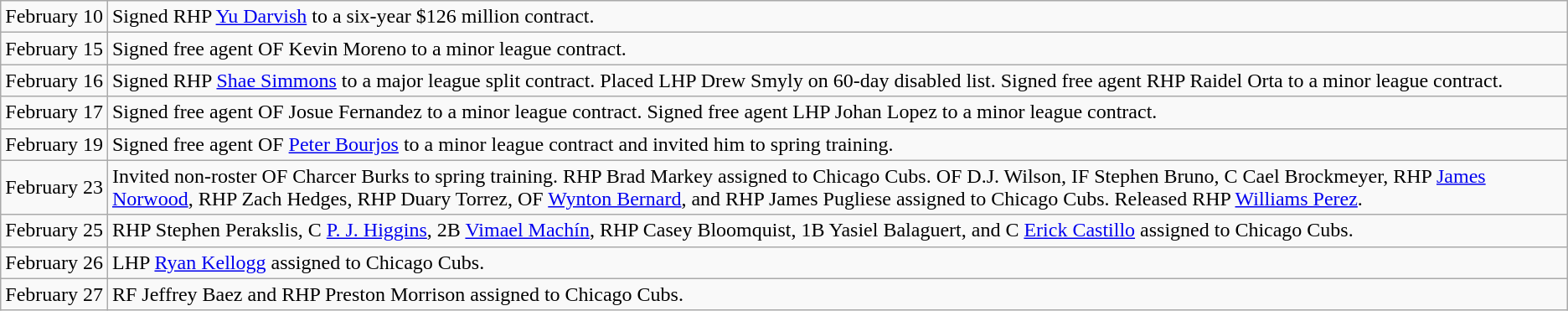<table class="wikitable">
<tr>
<td>February 10</td>
<td>Signed RHP <a href='#'>Yu Darvish</a> to a six-year $126 million contract.</td>
</tr>
<tr>
<td>February 15</td>
<td>Signed free agent OF Kevin Moreno to a minor league contract.</td>
</tr>
<tr>
<td>February 16</td>
<td>Signed RHP <a href='#'>Shae Simmons</a> to a major league split contract. Placed LHP Drew Smyly on 60-day disabled list. Signed free agent RHP Raidel Orta to a minor league contract.</td>
</tr>
<tr>
<td>February 17</td>
<td>Signed free agent OF Josue Fernandez to a minor league contract. Signed free agent LHP Johan Lopez to a minor league contract.</td>
</tr>
<tr>
<td>February 19</td>
<td>Signed free agent OF <a href='#'>Peter Bourjos</a> to a minor league contract and invited him to spring training.</td>
</tr>
<tr>
<td>February 23</td>
<td>Invited non-roster OF Charcer Burks to spring training. RHP Brad Markey assigned to Chicago Cubs. OF D.J. Wilson, IF Stephen Bruno, C Cael Brockmeyer, RHP <a href='#'>James Norwood</a>, RHP Zach Hedges, RHP Duary Torrez, OF <a href='#'>Wynton Bernard</a>, and RHP James Pugliese assigned to Chicago Cubs. Released RHP <a href='#'>Williams Perez</a>.</td>
</tr>
<tr>
<td>February 25</td>
<td>RHP Stephen Perakslis, C <a href='#'>P. J. Higgins</a>, 2B <a href='#'>Vimael Machín</a>, RHP Casey Bloomquist, 1B Yasiel Balaguert, and C <a href='#'>Erick Castillo</a> assigned to Chicago Cubs.</td>
</tr>
<tr>
<td>February 26</td>
<td>LHP <a href='#'>Ryan Kellogg</a> assigned to Chicago Cubs.</td>
</tr>
<tr>
<td>February 27</td>
<td>RF Jeffrey Baez and RHP Preston Morrison assigned to Chicago Cubs.</td>
</tr>
</table>
